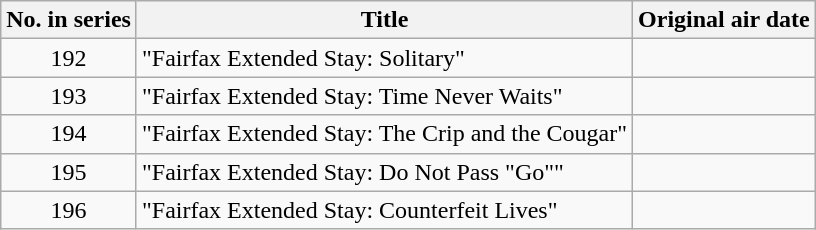<table class="wikitable plainrowheaders" style="text-align:center">
<tr>
<th scope="col">No. in series</th>
<th scope="col">Title</th>
<th scope="col">Original air date</th>
</tr>
<tr>
<td scope="row">192</td>
<td style="text-align:left">"Fairfax Extended Stay: Solitary"</td>
<td></td>
</tr>
<tr>
<td scope="row">193</td>
<td style="text-align:left">"Fairfax Extended Stay: Time Never Waits"</td>
<td></td>
</tr>
<tr>
<td scope="row">194</td>
<td style="text-align:left">"Fairfax Extended Stay: The Crip and the Cougar"</td>
<td></td>
</tr>
<tr>
<td scope="row">195</td>
<td style="text-align:left">"Fairfax Extended Stay: Do Not Pass "Go""</td>
<td></td>
</tr>
<tr>
<td scope="row">196</td>
<td style="text-align:left">"Fairfax Extended Stay: Counterfeit Lives"</td>
<td></td>
</tr>
</table>
